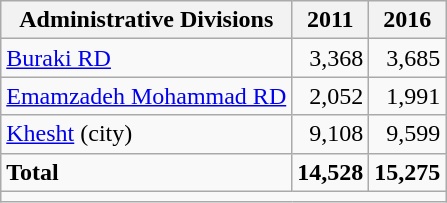<table class="wikitable">
<tr>
<th>Administrative Divisions</th>
<th>2011</th>
<th>2016</th>
</tr>
<tr>
<td><a href='#'>Buraki RD</a></td>
<td style="text-align: right;">3,368</td>
<td style="text-align: right;">3,685</td>
</tr>
<tr>
<td><a href='#'>Emamzadeh Mohammad RD</a></td>
<td style="text-align: right;">2,052</td>
<td style="text-align: right;">1,991</td>
</tr>
<tr>
<td><a href='#'>Khesht</a> (city)</td>
<td style="text-align: right;">9,108</td>
<td style="text-align: right;">9,599</td>
</tr>
<tr>
<td><strong>Total</strong></td>
<td style="text-align: right;"><strong>14,528</strong></td>
<td style="text-align: right;"><strong>15,275</strong></td>
</tr>
<tr>
<td colspan=3></td>
</tr>
</table>
